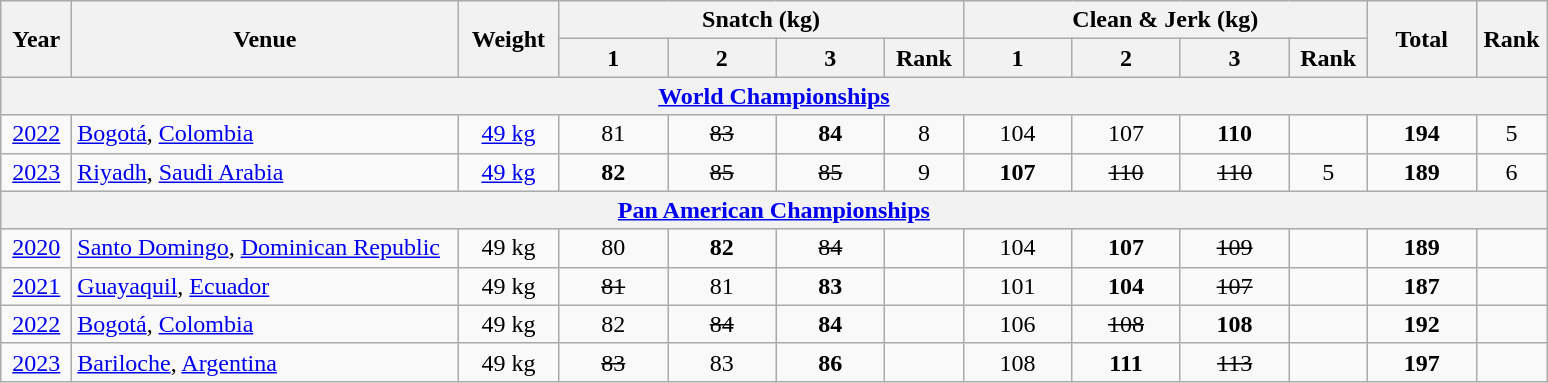<table class = "wikitable" style="text-align:center;">
<tr>
<th rowspan=2 width=40>Year</th>
<th rowspan=2 width=250>Venue</th>
<th rowspan=2 width=60>Weight</th>
<th colspan=4>Snatch (kg)</th>
<th colspan=4>Clean & Jerk (kg)</th>
<th rowspan=2 width=65>Total</th>
<th rowspan=2 width=40>Rank</th>
</tr>
<tr>
<th width=65>1</th>
<th width=65>2</th>
<th width=65>3</th>
<th width=45>Rank</th>
<th width=65>1</th>
<th width=65>2</th>
<th width=65>3</th>
<th width=45>Rank</th>
</tr>
<tr>
<th colspan=13><a href='#'>World Championships</a></th>
</tr>
<tr>
<td><a href='#'>2022</a></td>
<td align=left> <a href='#'>Bogotá</a>, <a href='#'>Colombia</a></td>
<td><a href='#'>49 kg</a></td>
<td>81</td>
<td><s>83</s></td>
<td><strong>84</strong></td>
<td>8</td>
<td>104</td>
<td>107</td>
<td><strong>110</strong></td>
<td></td>
<td><strong>194</strong></td>
<td>5</td>
</tr>
<tr>
<td><a href='#'>2023</a></td>
<td align=left> <a href='#'>Riyadh</a>, <a href='#'>Saudi Arabia</a></td>
<td><a href='#'>49 kg</a></td>
<td><strong>82</strong></td>
<td><s>85</s></td>
<td><s>85</s></td>
<td>9</td>
<td><strong>107</strong></td>
<td><s>110</s></td>
<td><s>110</s></td>
<td>5</td>
<td><strong>189</strong></td>
<td>6</td>
</tr>
<tr>
<th colspan=13><a href='#'>Pan American Championships</a></th>
</tr>
<tr>
<td><a href='#'>2020</a></td>
<td align=left> <a href='#'>Santo Domingo</a>, <a href='#'>Dominican Republic</a></td>
<td>49 kg</td>
<td>80</td>
<td><strong>82</strong></td>
<td><s>84</s></td>
<td></td>
<td>104</td>
<td><strong>107</strong></td>
<td><s>109</s></td>
<td></td>
<td><strong>189</strong></td>
<td></td>
</tr>
<tr>
<td><a href='#'>2021</a></td>
<td align=left> <a href='#'>Guayaquil</a>, <a href='#'>Ecuador</a></td>
<td>49 kg</td>
<td><s>81</s></td>
<td>81</td>
<td><strong>83</strong></td>
<td></td>
<td>101</td>
<td><strong>104</strong></td>
<td><s>107</s></td>
<td></td>
<td><strong>187</strong></td>
<td></td>
</tr>
<tr>
<td><a href='#'>2022</a></td>
<td align=left> <a href='#'>Bogotá</a>, <a href='#'>Colombia</a></td>
<td>49 kg</td>
<td>82</td>
<td><s>84</s></td>
<td><strong>84</strong></td>
<td></td>
<td>106</td>
<td><s>108</s></td>
<td><strong>108</strong></td>
<td></td>
<td><strong>192</strong></td>
<td></td>
</tr>
<tr>
<td><a href='#'>2023</a></td>
<td align=left> <a href='#'>Bariloche</a>, <a href='#'>Argentina</a></td>
<td>49 kg</td>
<td><s>83</s></td>
<td>83</td>
<td><strong>86</strong></td>
<td></td>
<td>108</td>
<td><strong>111</strong></td>
<td><s>113</s></td>
<td></td>
<td><strong>197</strong></td>
<td></td>
</tr>
</table>
